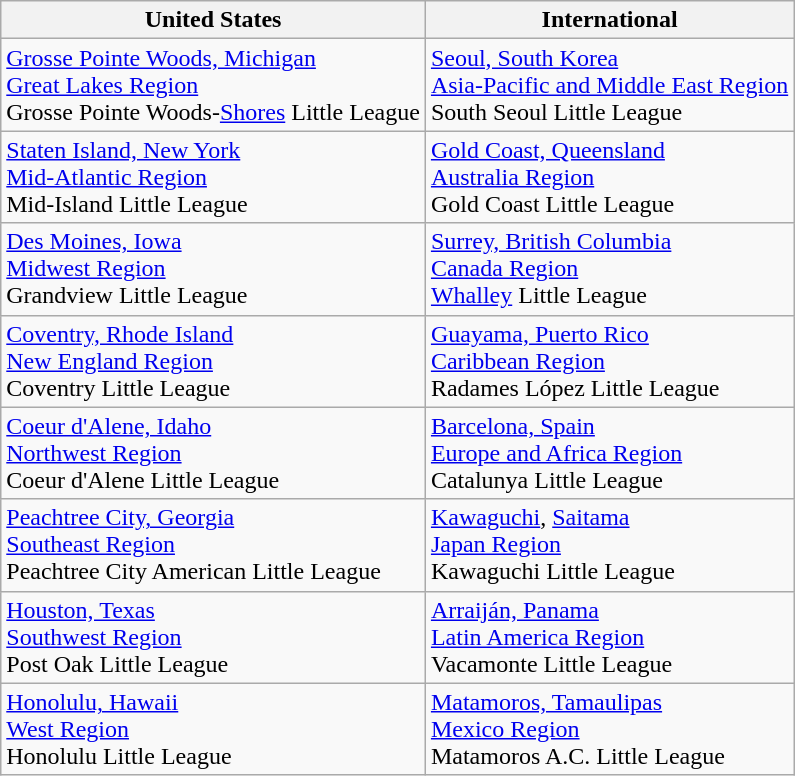<table class="wikitable">
<tr>
<th>United States</th>
<th>International</th>
</tr>
<tr>
<td> <a href='#'>Grosse Pointe Woods, Michigan</a><br><a href='#'>Great Lakes Region</a><br>Grosse Pointe Woods-<a href='#'>Shores</a> Little League</td>
<td> <a href='#'>Seoul, South Korea</a><br><a href='#'>Asia-Pacific and Middle East Region</a><br>South Seoul Little League</td>
</tr>
<tr>
<td> <a href='#'>Staten Island, New York</a><br><a href='#'>Mid-Atlantic Region</a><br>Mid-Island Little League</td>
<td> <a href='#'>Gold Coast, Queensland</a><br> <a href='#'>Australia Region</a><br>Gold Coast Little League</td>
</tr>
<tr>
<td> <a href='#'>Des Moines, Iowa</a><br><a href='#'>Midwest Region</a><br>Grandview Little League</td>
<td> <a href='#'>Surrey, British Columbia</a><br> <a href='#'>Canada Region</a><br><a href='#'>Whalley</a> Little League</td>
</tr>
<tr>
<td> <a href='#'>Coventry, Rhode Island</a><br><a href='#'>New England Region</a><br>Coventry Little League</td>
<td> <a href='#'>Guayama, Puerto Rico</a><br><a href='#'>Caribbean Region</a><br>Radames López Little League</td>
</tr>
<tr>
<td> <a href='#'>Coeur d'Alene, Idaho</a><br><a href='#'>Northwest Region</a><br>Coeur d'Alene Little League</td>
<td> <a href='#'>Barcelona, Spain</a><br><a href='#'>Europe and Africa Region</a><br>Catalunya Little League</td>
</tr>
<tr>
<td> <a href='#'>Peachtree City, Georgia</a><br><a href='#'>Southeast Region</a><br>Peachtree City American Little League</td>
<td> <a href='#'>Kawaguchi</a>, <a href='#'>Saitama</a><br> <a href='#'>Japan Region</a><br>Kawaguchi Little League</td>
</tr>
<tr>
<td> <a href='#'>Houston, Texas</a><br><a href='#'>Southwest Region</a><br>Post Oak Little League</td>
<td> <a href='#'>Arraiján, Panama</a><br><a href='#'>Latin America Region</a><br>Vacamonte Little League</td>
</tr>
<tr>
<td> <a href='#'>Honolulu, Hawaii</a><br><a href='#'>West Region</a><br>Honolulu Little League</td>
<td> <a href='#'>Matamoros, Tamaulipas</a><br> <a href='#'>Mexico Region</a><br>Matamoros A.C. Little League</td>
</tr>
</table>
